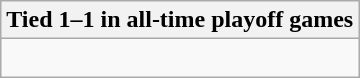<table class="wikitable collapsible collapsed">
<tr>
<th>Tied 1–1 in all-time playoff games</th>
</tr>
<tr>
<td><br>
</td>
</tr>
</table>
